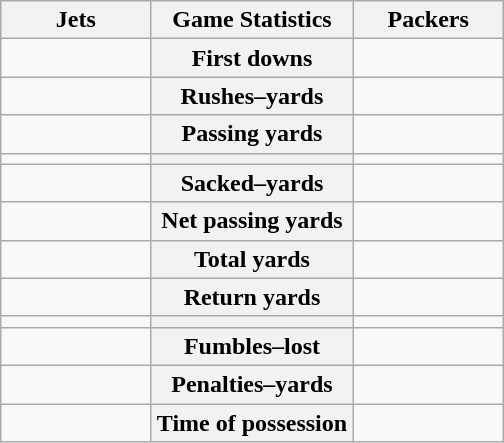<table class="wikitable" style="margin: 1em auto 1em auto">
<tr>
<th style="width:30%;">Jets</th>
<th style="width:40%;">Game Statistics</th>
<th style="width:30%;">Packers</th>
</tr>
<tr>
<td style="text-align:right;"></td>
<th>First downs</th>
<td></td>
</tr>
<tr>
<td style="text-align:right;"></td>
<th>Rushes–yards</th>
<td></td>
</tr>
<tr>
<td style="text-align:right;"></td>
<th>Passing yards</th>
<td></td>
</tr>
<tr>
<td style="text-align:right;"></td>
<th></th>
<td></td>
</tr>
<tr>
<td style="text-align:right;"></td>
<th>Sacked–yards</th>
<td></td>
</tr>
<tr>
<td style="text-align:right;"></td>
<th>Net passing yards</th>
<td></td>
</tr>
<tr>
<td style="text-align:right;"></td>
<th>Total yards</th>
<td></td>
</tr>
<tr>
<td style="text-align:right;"></td>
<th>Return yards</th>
<td></td>
</tr>
<tr>
<td style="text-align:right;"></td>
<th></th>
<td></td>
</tr>
<tr>
<td style="text-align:right;"></td>
<th>Fumbles–lost</th>
<td></td>
</tr>
<tr>
<td style="text-align:right;"></td>
<th>Penalties–yards</th>
<td></td>
</tr>
<tr>
<td style="text-align:right;"></td>
<th>Time of possession</th>
<td></td>
</tr>
</table>
